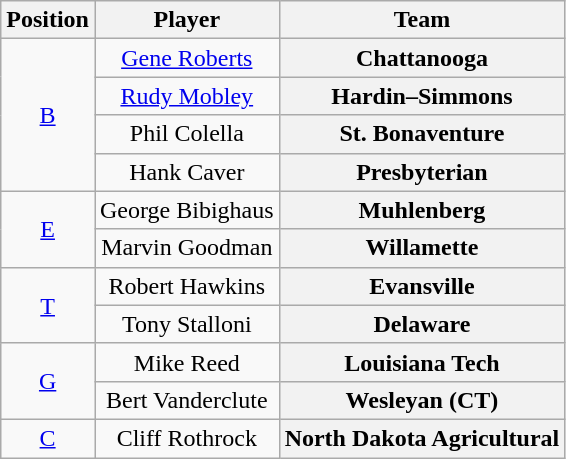<table class="wikitable">
<tr>
<th>Position</th>
<th>Player</th>
<th>Team</th>
</tr>
<tr style="text-align:center;">
<td rowspan="4"><a href='#'>B</a></td>
<td><a href='#'>Gene Roberts</a></td>
<th Style = >Chattanooga</th>
</tr>
<tr style="text-align:center;">
<td><a href='#'>Rudy Mobley</a></td>
<th Style = >Hardin–Simmons</th>
</tr>
<tr style="text-align:center;">
<td>Phil Colella</td>
<th Style = >St. Bonaventure</th>
</tr>
<tr style="text-align:center;">
<td>Hank Caver</td>
<th Style = >Presbyterian</th>
</tr>
<tr style="text-align:center;">
<td rowspan="2"><a href='#'>E</a></td>
<td>George Bibighaus</td>
<th Style = >Muhlenberg</th>
</tr>
<tr style="text-align:center;">
<td>Marvin Goodman</td>
<th Style = >Willamette</th>
</tr>
<tr style="text-align:center;">
<td rowspan="2"><a href='#'>T</a></td>
<td>Robert Hawkins</td>
<th Style = >Evansville</th>
</tr>
<tr style="text-align:center;">
<td>Tony Stalloni</td>
<th Style = >Delaware</th>
</tr>
<tr style="text-align:center;">
<td rowspan="2"><a href='#'>G</a></td>
<td>Mike Reed</td>
<th Style = >Louisiana Tech</th>
</tr>
<tr style="text-align:center;">
<td>Bert Vanderclute</td>
<th Style = >Wesleyan (CT)</th>
</tr>
<tr style="text-align:center;">
<td><a href='#'>C</a></td>
<td>Cliff Rothrock</td>
<th Style = >North Dakota Agricultural</th>
</tr>
</table>
